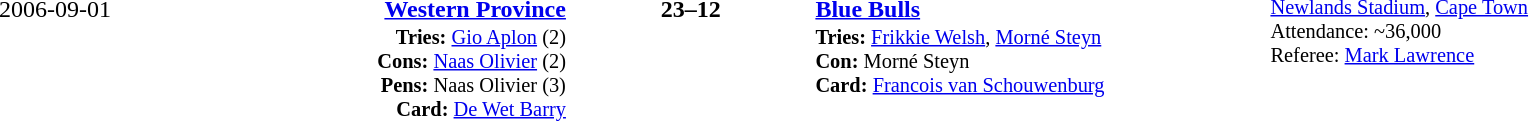<table style="width: 100%; background: ;" cellspacing="0">
<tr>
<td align=right valign=top rowspan=3 width=15%>2006-09-01</td>
</tr>
<tr>
<td width=24% align=right><strong><a href='#'>Western Province</a></strong></td>
<td align=center width=13%><strong>23–12</strong></td>
<td width=24%><strong><a href='#'>Blue Bulls</a></strong></td>
<td style=font-size:85% rowspan=3 valign=top><a href='#'>Newlands Stadium</a>, <a href='#'>Cape Town</a><br>Attendance: ~36,000<br>Referee: <a href='#'>Mark Lawrence</a></td>
</tr>
<tr style=font-size:85%>
<td align=right valign=top><strong>Tries:</strong> <a href='#'>Gio Aplon</a> (2)<br><strong>Cons:</strong> <a href='#'>Naas Olivier</a> (2)<br><strong>Pens:</strong> Naas Olivier (3)<br><strong>Card:</strong> <a href='#'>De Wet Barry</a> </td>
<td></td>
<td valign=top><strong>Tries:</strong> <a href='#'>Frikkie Welsh</a>, <a href='#'>Morné Steyn</a><br><strong>Con:</strong> Morné Steyn<br><strong>Card:</strong> <a href='#'>Francois van Schouwenburg</a> </td>
</tr>
</table>
